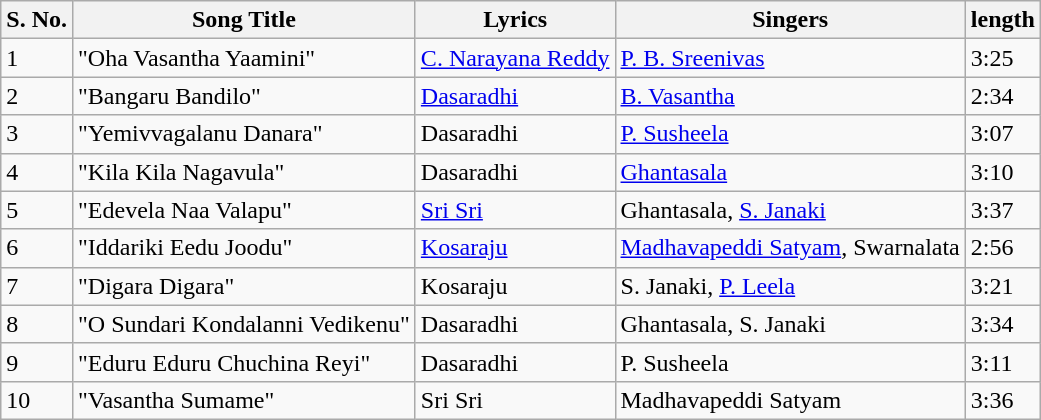<table class="wikitable">
<tr>
<th>S. No.</th>
<th>Song Title</th>
<th>Lyrics</th>
<th>Singers</th>
<th>length</th>
</tr>
<tr>
<td>1</td>
<td>"Oha Vasantha Yaamini"</td>
<td><a href='#'>C. Narayana Reddy</a></td>
<td><a href='#'>P. B. Sreenivas</a></td>
<td>3:25</td>
</tr>
<tr>
<td>2</td>
<td>"Bangaru Bandilo"</td>
<td><a href='#'>Dasaradhi</a></td>
<td><a href='#'>B. Vasantha</a></td>
<td>2:34</td>
</tr>
<tr>
<td>3</td>
<td>"Yemivvagalanu Danara"</td>
<td>Dasaradhi</td>
<td><a href='#'>P. Susheela</a></td>
<td>3:07</td>
</tr>
<tr>
<td>4</td>
<td>"Kila Kila Nagavula"</td>
<td>Dasaradhi</td>
<td><a href='#'>Ghantasala</a></td>
<td>3:10</td>
</tr>
<tr>
<td>5</td>
<td>"Edevela Naa Valapu"</td>
<td><a href='#'>Sri Sri</a></td>
<td>Ghantasala, <a href='#'>S. Janaki</a></td>
<td>3:37</td>
</tr>
<tr>
<td>6</td>
<td>"Iddariki Eedu Joodu"</td>
<td><a href='#'>Kosaraju</a></td>
<td><a href='#'>Madhavapeddi Satyam</a>, Swarnalata</td>
<td>2:56</td>
</tr>
<tr>
<td>7</td>
<td>"Digara Digara"</td>
<td>Kosaraju</td>
<td>S. Janaki, <a href='#'>P. Leela</a></td>
<td>3:21</td>
</tr>
<tr>
<td>8</td>
<td>"O Sundari Kondalanni Vedikenu"</td>
<td>Dasaradhi</td>
<td>Ghantasala, S. Janaki</td>
<td>3:34</td>
</tr>
<tr>
<td>9</td>
<td>"Eduru Eduru Chuchina Reyi"</td>
<td>Dasaradhi</td>
<td>P. Susheela</td>
<td>3:11</td>
</tr>
<tr>
<td>10</td>
<td>"Vasantha Sumame"</td>
<td>Sri Sri</td>
<td>Madhavapeddi Satyam</td>
<td>3:36</td>
</tr>
</table>
